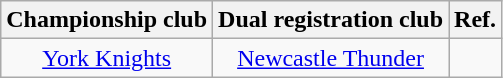<table class="wikitable" style="text-align:center;margin-left:1em;float:center">
<tr>
<th>Championship club</th>
<th>Dual registration club</th>
<th>Ref.</th>
</tr>
<tr>
<td> <a href='#'>York Knights</a></td>
<td> <a href='#'>Newcastle Thunder</a></td>
<td></td>
</tr>
</table>
